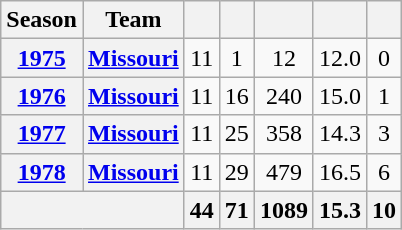<table class="wikitable " style="text-align:center;">
<tr>
<th>Season</th>
<th>Team</th>
<th></th>
<th></th>
<th></th>
<th></th>
<th></th>
</tr>
<tr>
<th><a href='#'>1975</a></th>
<th><a href='#'>Missouri</a></th>
<td>11</td>
<td>1</td>
<td>12</td>
<td>12.0</td>
<td>0</td>
</tr>
<tr>
<th><a href='#'>1976</a></th>
<th><a href='#'>Missouri</a></th>
<td>11</td>
<td>16</td>
<td>240</td>
<td>15.0</td>
<td>1</td>
</tr>
<tr>
<th><a href='#'>1977</a></th>
<th><a href='#'>Missouri</a></th>
<td>11</td>
<td>25</td>
<td>358</td>
<td>14.3</td>
<td>3</td>
</tr>
<tr>
<th><a href='#'>1978</a></th>
<th><a href='#'>Missouri</a></th>
<td>11</td>
<td>29</td>
<td>479</td>
<td>16.5</td>
<td>6</td>
</tr>
<tr>
<th colspan="2"></th>
<th>44</th>
<th>71</th>
<th>1089</th>
<th>15.3</th>
<th>10</th>
</tr>
</table>
